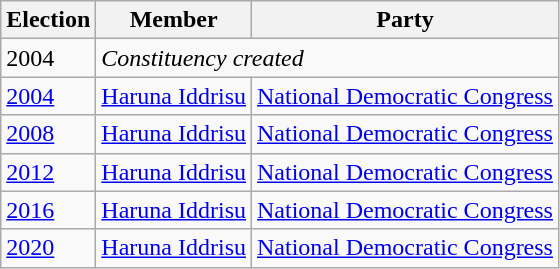<table class="wikitable">
<tr>
<th>Election</th>
<th>Member</th>
<th>Party</th>
</tr>
<tr>
<td>2004</td>
<td colspan=2><em>Constituency created</em></td>
</tr>
<tr>
<td><a href='#'>2004</a></td>
<td><a href='#'>Haruna Iddrisu</a></td>
<td><a href='#'>National Democratic Congress</a></td>
</tr>
<tr>
<td><a href='#'>2008</a></td>
<td><a href='#'>Haruna Iddrisu</a></td>
<td><a href='#'>National Democratic Congress</a></td>
</tr>
<tr>
<td><a href='#'>2012</a></td>
<td><a href='#'>Haruna Iddrisu</a></td>
<td><a href='#'>National Democratic Congress</a></td>
</tr>
<tr>
<td><a href='#'>2016</a></td>
<td><a href='#'>Haruna Iddrisu</a></td>
<td><a href='#'>National Democratic Congress</a></td>
</tr>
<tr>
<td><a href='#'>2020</a></td>
<td><a href='#'>Haruna Iddrisu</a></td>
<td><a href='#'>National Democratic Congress</a></td>
</tr>
</table>
